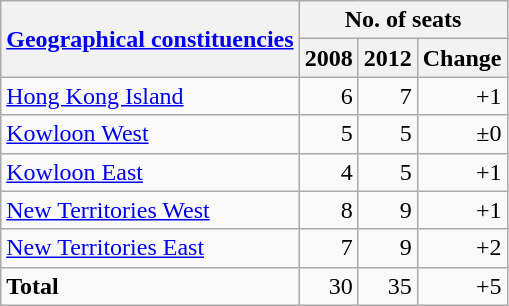<table class="wikitable">
<tr>
<th rowspan=2><a href='#'>Geographical constituencies</a></th>
<th colspan=5>No. of seats</th>
</tr>
<tr>
<th>2008</th>
<th>2012</th>
<th>Change</th>
</tr>
<tr align=right>
<td align=left><a href='#'>Hong Kong Island</a></td>
<td>6</td>
<td>7</td>
<td>+1</td>
</tr>
<tr align=right>
<td align=left><a href='#'>Kowloon West</a></td>
<td>5</td>
<td>5</td>
<td>±0</td>
</tr>
<tr align=right>
<td align=left><a href='#'>Kowloon East</a></td>
<td>4</td>
<td>5</td>
<td>+1</td>
</tr>
<tr align=right>
<td align=left><a href='#'>New Territories West</a></td>
<td>8</td>
<td>9</td>
<td>+1</td>
</tr>
<tr align=right>
<td align=left><a href='#'>New Territories East</a></td>
<td>7</td>
<td>9</td>
<td>+2</td>
</tr>
<tr align=right>
<td align=left><strong>Total</strong></td>
<td>30</td>
<td>35</td>
<td>+5</td>
</tr>
</table>
